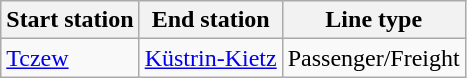<table class="wikitable">
<tr>
<th>Start station</th>
<th>End station</th>
<th>Line type</th>
</tr>
<tr>
<td><a href='#'>Tczew</a></td>
<td><a href='#'>Küstrin-Kietz</a></td>
<td>Passenger/Freight</td>
</tr>
</table>
